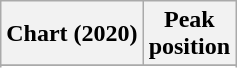<table class="wikitable sortable plainrowheaders">
<tr>
<th>Chart (2020)</th>
<th>Peak<br>position</th>
</tr>
<tr>
</tr>
<tr>
</tr>
</table>
